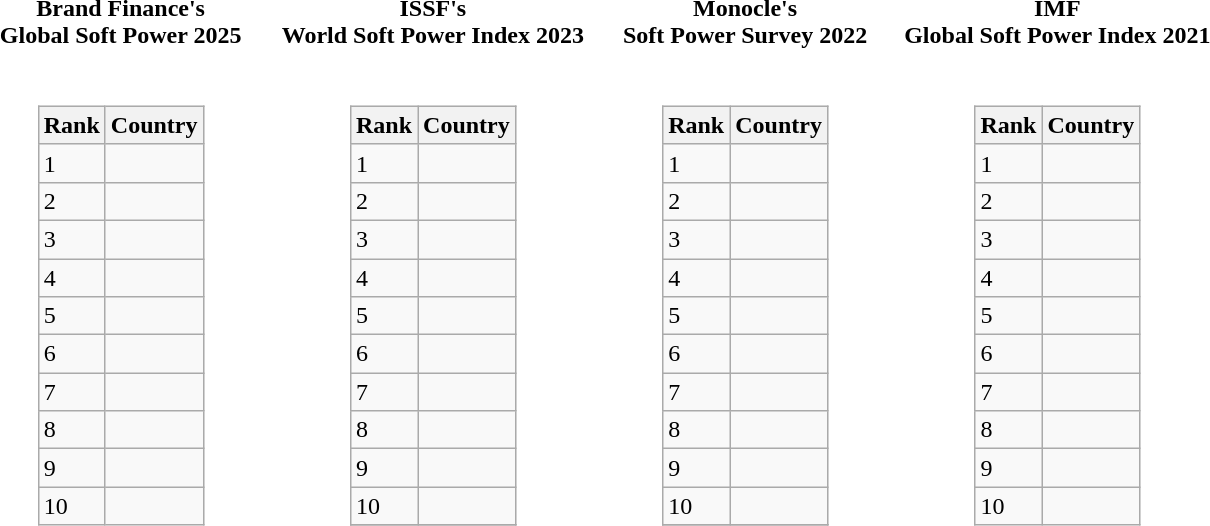<table style="font-size:100%;">
<tr>
<td style="width:25%; text-align:center;"><strong>Brand Finance's<br>Global Soft Power 2025</strong></td>
<td style="width:25%; text-align:center;"><strong>ISSF's<br>World Soft Power Index 2023</strong></td>
<td style="width:25%; text-align:center;"><strong>Monocle's<br>Soft Power Survey 2022</strong></td>
<td style="width:25%; text-align:center;"><strong>IMF<br>Global Soft Power Index 2021</strong></td>
</tr>
<tr valign="top">
<td><br><table class="wikitable sortable" style="margin-left:auto;margin-right:auto">
<tr>
<th>Rank</th>
<th>Country</th>
</tr>
<tr>
<td>1</td>
<td></td>
</tr>
<tr>
<td>2</td>
<td></td>
</tr>
<tr>
<td>3</td>
<td></td>
</tr>
<tr>
<td>4</td>
<td></td>
</tr>
<tr>
<td>5</td>
<td></td>
</tr>
<tr>
<td>6</td>
<td></td>
</tr>
<tr>
<td>7</td>
<td></td>
</tr>
<tr>
<td>8</td>
<td></td>
</tr>
<tr>
<td>9</td>
<td></td>
</tr>
<tr>
<td>10</td>
<td></td>
</tr>
</table>
</td>
<td><br><table class="wikitable sortable" style="margin-left:auto;margin-right:auto">
<tr>
<th>Rank</th>
<th>Country</th>
</tr>
<tr>
<td>1</td>
<td></td>
</tr>
<tr>
<td>2</td>
<td></td>
</tr>
<tr>
<td>3</td>
<td></td>
</tr>
<tr>
<td>4</td>
<td></td>
</tr>
<tr>
<td>5</td>
<td></td>
</tr>
<tr>
<td>6</td>
<td></td>
</tr>
<tr>
<td>7</td>
<td></td>
</tr>
<tr>
<td>8</td>
<td></td>
</tr>
<tr>
<td>9</td>
<td></td>
</tr>
<tr>
<td>10</td>
<td></td>
</tr>
<tr>
</tr>
</table>
</td>
<td><br><table class="wikitable sortable" style="margin-left:auto;margin-right:auto">
<tr>
<th>Rank</th>
<th>Country</th>
</tr>
<tr>
<td>1</td>
<td></td>
</tr>
<tr>
<td>2</td>
<td></td>
</tr>
<tr>
<td>3</td>
<td></td>
</tr>
<tr>
<td>4</td>
<td></td>
</tr>
<tr>
<td>5</td>
<td></td>
</tr>
<tr>
<td>6</td>
<td></td>
</tr>
<tr>
<td>7</td>
<td></td>
</tr>
<tr>
<td>8</td>
<td></td>
</tr>
<tr>
<td>9</td>
<td></td>
</tr>
<tr>
<td>10</td>
<td></td>
</tr>
<tr>
</tr>
</table>
</td>
<td><br><table class="wikitable sortable" style="margin-left:auto;margin-right:auto">
<tr>
<th>Rank</th>
<th>Country</th>
</tr>
<tr>
<td>1</td>
<td></td>
</tr>
<tr>
<td>2</td>
<td></td>
</tr>
<tr>
<td>3</td>
<td></td>
</tr>
<tr>
<td>4</td>
<td></td>
</tr>
<tr>
<td>5</td>
<td></td>
</tr>
<tr>
<td>6</td>
<td></td>
</tr>
<tr>
<td>7</td>
<td></td>
</tr>
<tr>
<td>8</td>
<td></td>
</tr>
<tr>
<td>9</td>
<td></td>
</tr>
<tr>
<td>10</td>
<td></td>
</tr>
</table>
</td>
</tr>
</table>
